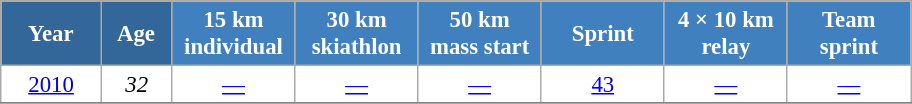<table class="wikitable" style="font-size:95%; text-align:center; border:grey solid 1px; border-collapse:collapse; background:#ffffff;">
<tr>
<th style="background-color:#369; color:white; width:60px;"> Year </th>
<th style="background-color:#369; color:white; width:40px;"> Age </th>
<th style="background-color:#4180be; color:white; width:75px;"> 15 km <br>individual</th>
<th style="background-color:#4180be; color:white; width:75px;"> 30 km <br> skiathlon </th>
<th style="background-color:#4180be; color:white; width:75px;"> 50 km <br>mass start</th>
<th style="background-color:#4180be; color:white; width:75px;"> Sprint </th>
<th style="background-color:#4180be; color:white; width:75px;"> 4 × 10 km <br> relay </th>
<th style="background-color:#4180be; color:white; width:75px;"> Team <br> sprint </th>
</tr>
<tr>
<td><a href='#'>2010</a></td>
<td><em>32</em></td>
<td><a href='#'>—</a></td>
<td><a href='#'>—</a></td>
<td><a href='#'>—</a></td>
<td><a href='#'>43</a></td>
<td><a href='#'>—</a></td>
<td><a href='#'>—</a></td>
</tr>
<tr>
</tr>
</table>
